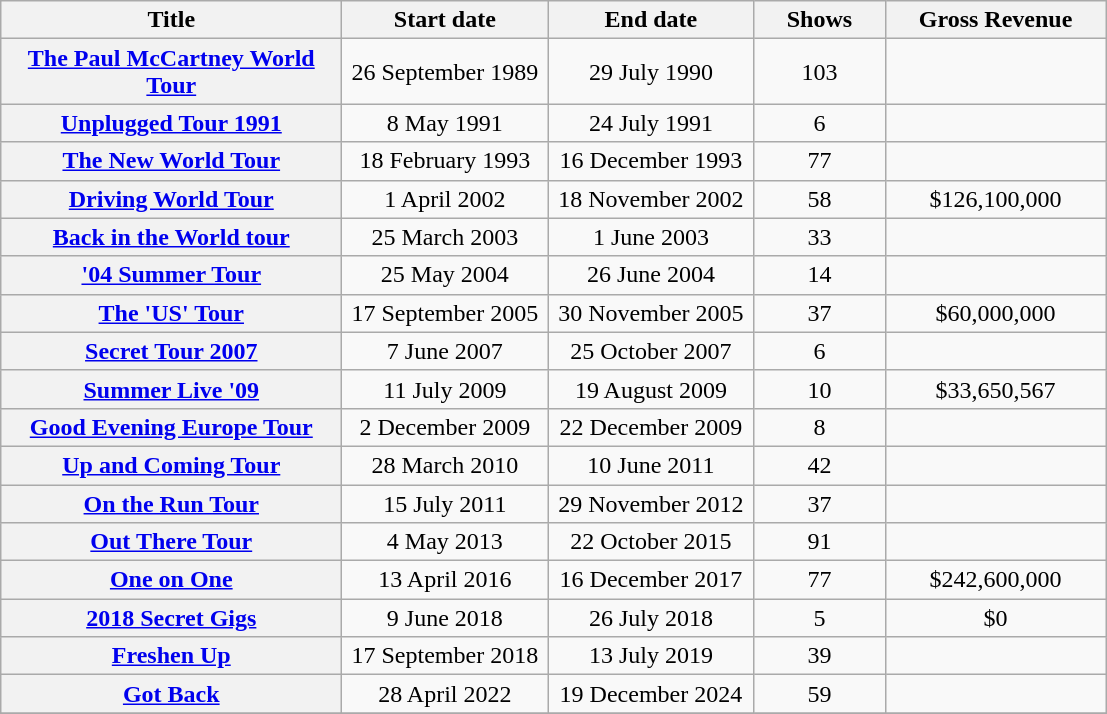<table class="wikitable plainrowheaders" style="text-align:center;">
<tr>
<th width="220">Title</th>
<th width="130">Start date</th>
<th width="130">End date</th>
<th width="80">Shows</th>
<th width="140">Gross Revenue</th>
</tr>
<tr>
<th scope="row"><strong><a href='#'>The Paul McCartney World Tour</a></strong></th>
<td>26 September 1989</td>
<td>29 July 1990</td>
<td>103</td>
<td></td>
</tr>
<tr>
<th scope="row"><strong><a href='#'>Unplugged Tour 1991</a></strong></th>
<td>8 May 1991</td>
<td>24 July 1991</td>
<td>6</td>
<td></td>
</tr>
<tr>
<th scope="row"><strong><a href='#'>The New World Tour</a></strong></th>
<td>18 February 1993</td>
<td>16 December 1993</td>
<td>77</td>
<td></td>
</tr>
<tr>
<th scope="row"><strong><a href='#'>Driving World Tour</a></strong></th>
<td>1 April 2002</td>
<td>18 November 2002</td>
<td>58</td>
<td>$126,100,000</td>
</tr>
<tr>
<th scope="row"><strong><a href='#'>Back in the World tour</a></strong></th>
<td>25 March 2003</td>
<td>1 June 2003</td>
<td>33</td>
<td></td>
</tr>
<tr>
<th scope="row"><strong><a href='#'>'04 Summer Tour</a></strong></th>
<td>25 May 2004</td>
<td>26 June 2004</td>
<td>14</td>
<td></td>
</tr>
<tr>
<th scope="row"><strong><a href='#'>The 'US' Tour</a></strong></th>
<td>17 September 2005</td>
<td>30 November 2005</td>
<td>37</td>
<td>$60,000,000 </td>
</tr>
<tr>
<th scope="row"><strong><a href='#'>Secret Tour 2007</a></strong></th>
<td>7 June 2007</td>
<td>25 October 2007</td>
<td>6</td>
<td></td>
</tr>
<tr>
<th scope="row"><strong><a href='#'>Summer Live '09</a></strong></th>
<td>11 July 2009</td>
<td>19 August 2009</td>
<td>10</td>
<td>$33,650,567</td>
</tr>
<tr>
<th scope="row"><strong><a href='#'>Good Evening Europe Tour</a></strong></th>
<td>2 December 2009</td>
<td>22 December 2009</td>
<td>8</td>
<td></td>
</tr>
<tr>
<th scope="row"><strong><a href='#'>Up and Coming Tour</a></strong></th>
<td>28 March 2010</td>
<td>10 June 2011</td>
<td>42</td>
<td></td>
</tr>
<tr>
<th scope="row"><strong><a href='#'>On the Run Tour</a></strong></th>
<td>15 July 2011</td>
<td>29 November 2012</td>
<td>37</td>
<td></td>
</tr>
<tr>
<th scope="row"><strong><a href='#'>Out There Tour</a></strong></th>
<td>4 May 2013</td>
<td>22 October 2015</td>
<td>91</td>
<td></td>
</tr>
<tr>
<th scope="row"><strong><a href='#'>One on One</a></strong></th>
<td>13 April 2016</td>
<td>16 December 2017</td>
<td>77</td>
<td>$242,600,000</td>
</tr>
<tr>
<th scope="row"><strong><a href='#'>2018 Secret Gigs</a></strong></th>
<td>9 June 2018</td>
<td>26 July 2018</td>
<td>5</td>
<td>$0</td>
</tr>
<tr>
<th scope="row"><strong><a href='#'>Freshen Up</a></strong></th>
<td>17 September 2018</td>
<td>13 July 2019</td>
<td>39</td>
<td></td>
</tr>
<tr>
<th scope="row"><strong><a href='#'>Got Back</a></strong></th>
<td>28 April 2022</td>
<td>19 December 2024</td>
<td>59</td>
<td></td>
</tr>
<tr>
</tr>
</table>
